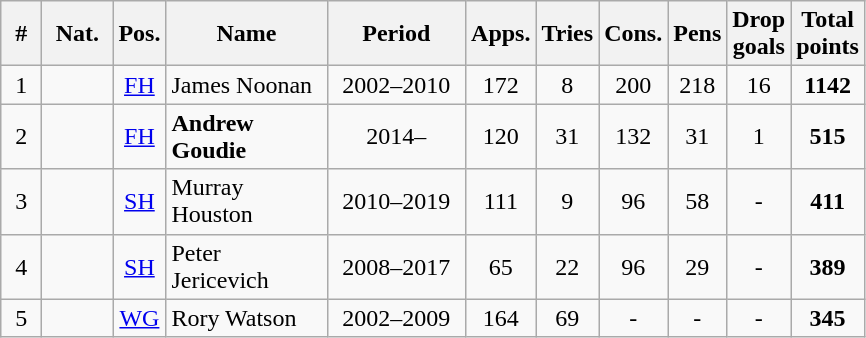<table class="wikitable sortable" style="text-align:center">
<tr>
<th width=20>#</th>
<th width=40>Nat.</th>
<th>Pos.</th>
<th width=100>Name</th>
<th width=85>Period</th>
<th>Apps.</th>
<th>Tries</th>
<th>Cons.</th>
<th>Pens</th>
<th>Drop <br> goals</th>
<th><strong>Total<br>points</strong></th>
</tr>
<tr>
<td>1</td>
<td></td>
<td><a href='#'>FH</a></td>
<td style="text-align:left;">James Noonan</td>
<td>2002–2010</td>
<td>172</td>
<td>8</td>
<td>200</td>
<td>218</td>
<td>16</td>
<td><strong>1142</strong></td>
</tr>
<tr>
<td>2</td>
<td></td>
<td><a href='#'>FH</a></td>
<td style="text-align:left;"><strong>Andrew Goudie</strong></td>
<td>2014–</td>
<td>120</td>
<td>31</td>
<td>132</td>
<td>31</td>
<td>1</td>
<td><strong>515</strong></td>
</tr>
<tr>
<td>3</td>
<td></td>
<td><a href='#'>SH</a></td>
<td style="text-align:left;">Murray Houston</td>
<td>2010–2019</td>
<td>111</td>
<td>9</td>
<td>96</td>
<td>58</td>
<td>-</td>
<td><strong>411</strong></td>
</tr>
<tr>
<td>4</td>
<td></td>
<td><a href='#'>SH</a></td>
<td style="text-align:left;">Peter Jericevich</td>
<td>2008–2017</td>
<td>65</td>
<td>22</td>
<td>96</td>
<td>29</td>
<td>-</td>
<td><strong>389</strong></td>
</tr>
<tr>
<td>5</td>
<td></td>
<td><a href='#'>WG</a></td>
<td style="text-align:left;">Rory Watson</td>
<td>2002–2009</td>
<td>164</td>
<td>69</td>
<td>-</td>
<td>-</td>
<td>-</td>
<td><strong>345</strong></td>
</tr>
</table>
